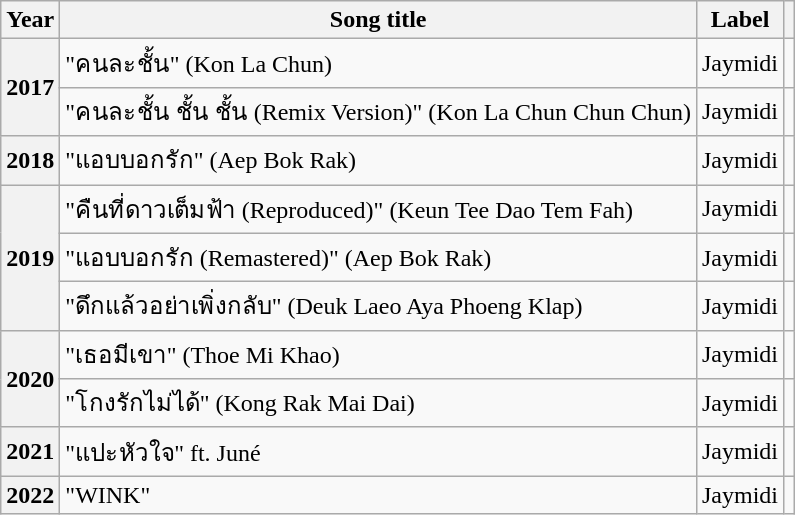<table class="wikitable sortable plainrowheaders">
<tr>
<th scope="col">Year</th>
<th scope="col">Song title</th>
<th scope="col" class="unsortable">Label</th>
<th scope="col" class="unsortable"></th>
</tr>
<tr>
<th scope="row" rowspan="2">2017</th>
<td>"คนละชั้น" (Kon La Chun)</td>
<td>Jaymidi</td>
<td style="text-align: center;"></td>
</tr>
<tr>
<td>"คนละชั้น ชั้น ชั้น (Remix Version)" (Kon La Chun Chun Chun)</td>
<td>Jaymidi</td>
<td style="text-align: center;"></td>
</tr>
<tr>
<th scope="row">2018</th>
<td>"แอบบอกรัก" (Aep Bok Rak)</td>
<td>Jaymidi</td>
<td style="text-align: center;"></td>
</tr>
<tr>
<th scope="row" rowspan="3">2019</th>
<td>"คืนที่ดาวเต็มฟ้า (Reproduced)" (Keun Tee Dao Tem Fah)</td>
<td>Jaymidi</td>
<td style="text-align: center;"></td>
</tr>
<tr>
<td>"แอบบอกรัก (Remastered)" (Aep Bok Rak)</td>
<td>Jaymidi</td>
<td style="text-align: center;"></td>
</tr>
<tr>
<td>"ดึกแล้วอย่าเพิ่งกลับ" (Deuk Laeo Aya Phoeng Klap)</td>
<td>Jaymidi</td>
<td style="text-align: center;"></td>
</tr>
<tr>
<th scope="row" rowspan="2">2020</th>
<td>"เธอมีเขา" (Thoe Mi Khao)</td>
<td>Jaymidi</td>
<td style="text-align: center;"></td>
</tr>
<tr>
<td>"โกงรักไม่ได้" (Kong Rak Mai Dai)</td>
<td>Jaymidi</td>
<td style="text-align: center;"></td>
</tr>
<tr>
<th>2021</th>
<td>"แปะหัวใจ" ft. Juné</td>
<td>Jaymidi</td>
<td></td>
</tr>
<tr>
<th>2022</th>
<td>"WINK"</td>
<td>Jaymidi</td>
<td></td>
</tr>
</table>
